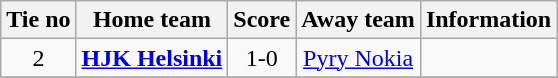<table class="wikitable" style="text-align:center">
<tr>
<th style= width="40px">Tie no</th>
<th style= width="150px">Home team</th>
<th style= width="60px">Score</th>
<th style= width="150px">Away team</th>
<th style= width="30px">Information</th>
</tr>
<tr>
<td>2</td>
<td><strong><a href='#'>HJK Helsinki</a></strong></td>
<td>1-0</td>
<td><a href='#'>Pyry Nokia</a></td>
<td></td>
</tr>
<tr>
</tr>
</table>
